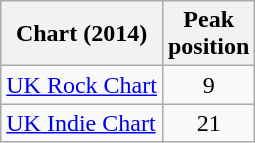<table class="wikitable">
<tr>
<th>Chart (2014)</th>
<th>Peak<br>position</th>
</tr>
<tr>
<td><a href='#'>UK Rock Chart</a></td>
<td align="center">9</td>
</tr>
<tr>
<td><a href='#'>UK Indie Chart</a></td>
<td align="center">21</td>
</tr>
</table>
